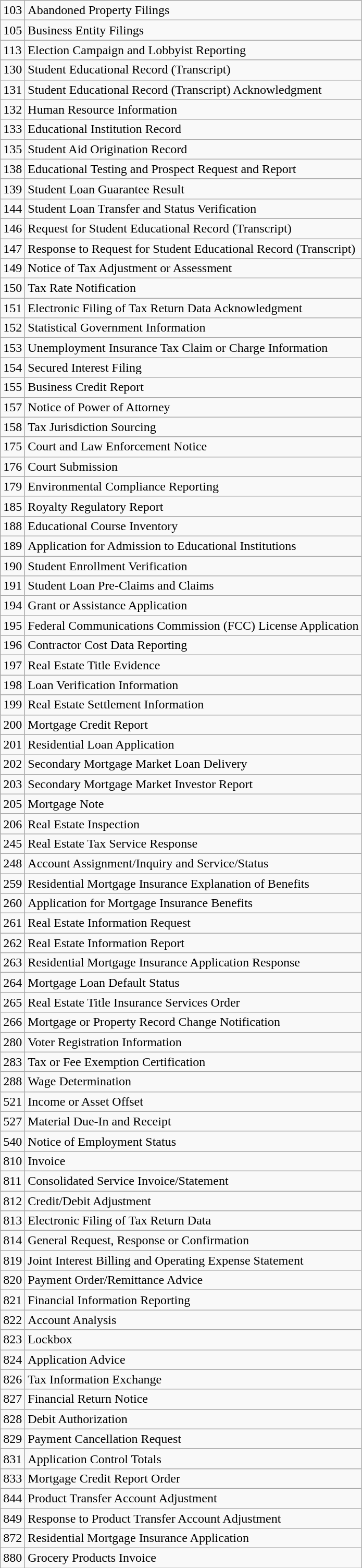<table class="wikitable">
<tr>
<td>103</td>
<td>Abandoned Property Filings</td>
</tr>
<tr>
<td>105</td>
<td>Business Entity Filings</td>
</tr>
<tr>
<td>113</td>
<td>Election Campaign and Lobbyist Reporting</td>
</tr>
<tr>
<td>130</td>
<td>Student Educational Record (Transcript)</td>
</tr>
<tr>
<td>131</td>
<td>Student Educational Record (Transcript) Acknowledgment</td>
</tr>
<tr>
<td>132</td>
<td>Human Resource Information</td>
</tr>
<tr>
<td>133</td>
<td>Educational Institution Record</td>
</tr>
<tr>
<td>135</td>
<td>Student Aid Origination Record</td>
</tr>
<tr>
<td>138</td>
<td>Educational Testing and Prospect Request and Report</td>
</tr>
<tr>
<td>139</td>
<td>Student Loan Guarantee Result</td>
</tr>
<tr>
<td>144</td>
<td>Student Loan Transfer and Status Verification</td>
</tr>
<tr>
<td>146</td>
<td>Request for Student Educational Record (Transcript)</td>
</tr>
<tr>
<td>147</td>
<td>Response to Request for Student Educational Record (Transcript)</td>
</tr>
<tr>
<td>149</td>
<td>Notice of Tax Adjustment or Assessment</td>
</tr>
<tr>
<td>150</td>
<td>Tax Rate Notification</td>
</tr>
<tr>
<td>151</td>
<td>Electronic Filing of Tax Return Data Acknowledgment</td>
</tr>
<tr>
<td>152</td>
<td>Statistical Government Information</td>
</tr>
<tr>
<td>153</td>
<td>Unemployment Insurance Tax Claim or Charge Information</td>
</tr>
<tr>
<td>154</td>
<td>Secured Interest Filing</td>
</tr>
<tr>
<td>155</td>
<td>Business Credit Report</td>
</tr>
<tr>
<td>157</td>
<td>Notice of Power of Attorney</td>
</tr>
<tr>
<td>158</td>
<td>Tax Jurisdiction Sourcing</td>
</tr>
<tr>
<td>175</td>
<td>Court and Law Enforcement Notice</td>
</tr>
<tr>
<td>176</td>
<td>Court Submission</td>
</tr>
<tr>
<td>179</td>
<td>Environmental Compliance Reporting</td>
</tr>
<tr>
<td>185</td>
<td>Royalty Regulatory Report</td>
</tr>
<tr>
<td>188</td>
<td>Educational Course Inventory</td>
</tr>
<tr>
<td>189</td>
<td>Application for Admission to Educational Institutions</td>
</tr>
<tr>
<td>190</td>
<td>Student Enrollment Verification</td>
</tr>
<tr>
<td>191</td>
<td>Student Loan Pre-Claims and Claims</td>
</tr>
<tr>
<td>194</td>
<td>Grant or Assistance Application</td>
</tr>
<tr>
<td>195</td>
<td>Federal Communications Commission (FCC) License Application</td>
</tr>
<tr>
<td>196</td>
<td>Contractor Cost Data Reporting</td>
</tr>
<tr>
<td>197</td>
<td>Real Estate Title Evidence</td>
</tr>
<tr>
<td>198</td>
<td>Loan Verification Information</td>
</tr>
<tr>
<td>199</td>
<td>Real Estate Settlement Information</td>
</tr>
<tr>
<td>200</td>
<td>Mortgage Credit Report</td>
</tr>
<tr>
<td>201</td>
<td>Residential Loan Application</td>
</tr>
<tr>
<td>202</td>
<td>Secondary Mortgage Market Loan Delivery</td>
</tr>
<tr>
<td>203</td>
<td>Secondary Mortgage Market Investor Report</td>
</tr>
<tr>
<td>205</td>
<td>Mortgage Note</td>
</tr>
<tr>
<td>206</td>
<td>Real Estate Inspection</td>
</tr>
<tr>
<td>245</td>
<td>Real Estate Tax Service Response</td>
</tr>
<tr>
<td>248</td>
<td>Account Assignment/Inquiry and Service/Status</td>
</tr>
<tr>
<td>259</td>
<td>Residential Mortgage Insurance Explanation of Benefits</td>
</tr>
<tr>
<td>260</td>
<td>Application for Mortgage Insurance Benefits</td>
</tr>
<tr>
<td>261</td>
<td>Real Estate Information Request</td>
</tr>
<tr>
<td>262</td>
<td>Real Estate Information Report</td>
</tr>
<tr>
<td>263</td>
<td>Residential Mortgage Insurance Application Response</td>
</tr>
<tr>
<td>264</td>
<td>Mortgage Loan Default Status</td>
</tr>
<tr>
<td>265</td>
<td>Real Estate Title Insurance Services Order</td>
</tr>
<tr>
<td>266</td>
<td>Mortgage or Property Record Change Notification</td>
</tr>
<tr>
<td>280</td>
<td>Voter Registration Information</td>
</tr>
<tr>
<td>283</td>
<td>Tax or Fee Exemption Certification</td>
</tr>
<tr>
<td>288</td>
<td>Wage Determination</td>
</tr>
<tr>
<td>521</td>
<td>Income or Asset Offset</td>
</tr>
<tr>
<td>527</td>
<td>Material Due-In and Receipt</td>
</tr>
<tr>
<td>540</td>
<td>Notice of Employment Status</td>
</tr>
<tr>
<td>810</td>
<td>Invoice</td>
</tr>
<tr>
<td>811</td>
<td>Consolidated Service Invoice/Statement</td>
</tr>
<tr>
<td>812</td>
<td>Credit/Debit Adjustment</td>
</tr>
<tr>
<td>813</td>
<td>Electronic Filing of Tax Return Data</td>
</tr>
<tr>
<td>814</td>
<td>General Request, Response or Confirmation</td>
</tr>
<tr>
<td>819</td>
<td>Joint Interest Billing and Operating Expense Statement</td>
</tr>
<tr>
<td>820</td>
<td>Payment Order/Remittance Advice</td>
</tr>
<tr>
<td>821</td>
<td>Financial Information Reporting</td>
</tr>
<tr>
<td>822</td>
<td>Account Analysis</td>
</tr>
<tr>
<td>823</td>
<td>Lockbox</td>
</tr>
<tr>
<td>824</td>
<td>Application Advice</td>
</tr>
<tr>
<td>826</td>
<td>Tax Information Exchange</td>
</tr>
<tr>
<td>827</td>
<td>Financial Return Notice</td>
</tr>
<tr>
<td>828</td>
<td>Debit Authorization</td>
</tr>
<tr>
<td>829</td>
<td>Payment Cancellation Request</td>
</tr>
<tr>
<td>831</td>
<td>Application Control Totals</td>
</tr>
<tr>
<td>833</td>
<td>Mortgage Credit Report Order</td>
</tr>
<tr>
<td>844</td>
<td>Product Transfer Account Adjustment</td>
</tr>
<tr>
<td>849</td>
<td>Response to Product Transfer Account Adjustment</td>
</tr>
<tr>
<td>872</td>
<td>Residential Mortgage Insurance Application</td>
</tr>
<tr>
<td>880</td>
<td>Grocery Products Invoice</td>
</tr>
</table>
